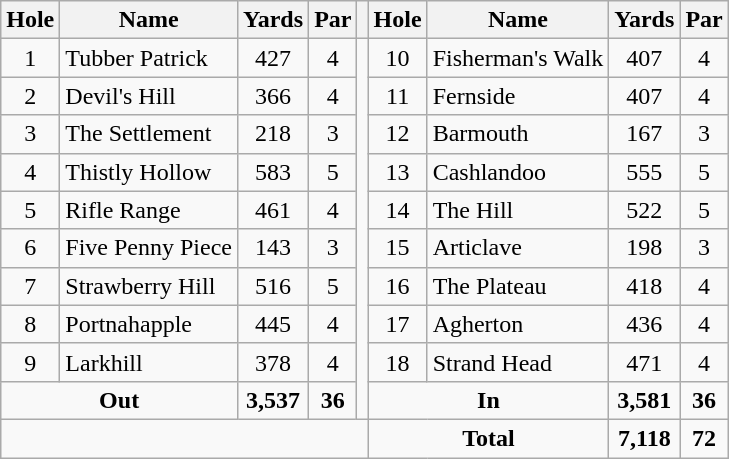<table class=wikitable style="text-align:center">
<tr>
<th>Hole</th>
<th>Name</th>
<th>Yards</th>
<th>Par</th>
<th></th>
<th>Hole</th>
<th>Name</th>
<th>Yards</th>
<th>Par</th>
</tr>
<tr>
<td>1</td>
<td align=left>Tubber Patrick</td>
<td>427</td>
<td>4</td>
<td rowspan=10></td>
<td>10</td>
<td align=left>Fisherman's Walk</td>
<td>407</td>
<td>4</td>
</tr>
<tr>
<td>2</td>
<td align=left>Devil's Hill</td>
<td>366</td>
<td>4</td>
<td>11</td>
<td align=left>Fernside</td>
<td>407</td>
<td>4</td>
</tr>
<tr>
<td>3</td>
<td align=left>The Settlement</td>
<td>218</td>
<td>3</td>
<td>12</td>
<td align=left>Barmouth</td>
<td>167</td>
<td>3</td>
</tr>
<tr>
<td>4</td>
<td align=left>Thistly Hollow</td>
<td>583</td>
<td>5</td>
<td>13</td>
<td align=left>Cashlandoo</td>
<td>555</td>
<td>5</td>
</tr>
<tr>
<td>5</td>
<td align=left>Rifle Range</td>
<td>461</td>
<td>4</td>
<td>14</td>
<td align=left>The Hill</td>
<td>522</td>
<td>5</td>
</tr>
<tr>
<td>6</td>
<td align=left>Five Penny Piece</td>
<td>143</td>
<td>3</td>
<td>15</td>
<td align=left>Articlave</td>
<td>198</td>
<td>3</td>
</tr>
<tr>
<td>7</td>
<td align=left>Strawberry Hill</td>
<td>516</td>
<td>5</td>
<td>16</td>
<td align=left>The Plateau</td>
<td>418</td>
<td>4</td>
</tr>
<tr>
<td>8</td>
<td align=left>Portnahapple</td>
<td>445</td>
<td>4</td>
<td>17</td>
<td align=left>Agherton</td>
<td>436</td>
<td>4</td>
</tr>
<tr>
<td>9</td>
<td align=left>Larkhill</td>
<td>378</td>
<td>4</td>
<td>18</td>
<td align=left>Strand Head</td>
<td>471</td>
<td>4</td>
</tr>
<tr>
<td colspan=2><strong>Out</strong></td>
<td><strong>3,537</strong></td>
<td><strong>36</strong></td>
<td colspan=2><strong>In</strong></td>
<td><strong>3,581</strong></td>
<td><strong>36</strong></td>
</tr>
<tr>
<td colspan=5></td>
<td colspan=2><strong>Total</strong></td>
<td><strong>7,118</strong></td>
<td><strong>72</strong></td>
</tr>
</table>
